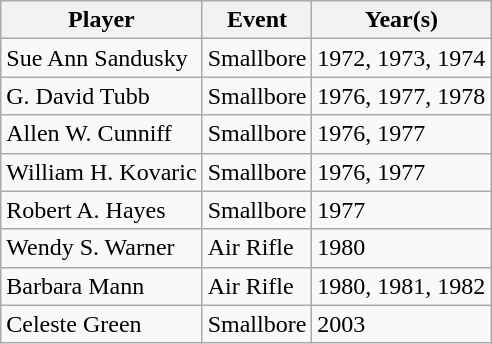<table class="wikitable">
<tr>
<th>Player</th>
<th>Event</th>
<th>Year(s)</th>
</tr>
<tr>
<td>Sue Ann Sandusky</td>
<td>Smallbore</td>
<td>1972, 1973, 1974</td>
</tr>
<tr>
<td>G. David Tubb</td>
<td>Smallbore</td>
<td>1976, 1977, 1978</td>
</tr>
<tr>
<td>Allen W. Cunniff</td>
<td>Smallbore</td>
<td>1976, 1977</td>
</tr>
<tr>
<td>William H. Kovaric</td>
<td>Smallbore</td>
<td>1976, 1977</td>
</tr>
<tr>
<td>Robert A. Hayes</td>
<td>Smallbore</td>
<td>1977</td>
</tr>
<tr>
<td>Wendy S. Warner</td>
<td>Air Rifle</td>
<td>1980</td>
</tr>
<tr>
<td>Barbara Mann</td>
<td>Air Rifle</td>
<td>1980, 1981, 1982</td>
</tr>
<tr>
<td>Celeste Green</td>
<td>Smallbore</td>
<td>2003</td>
</tr>
</table>
